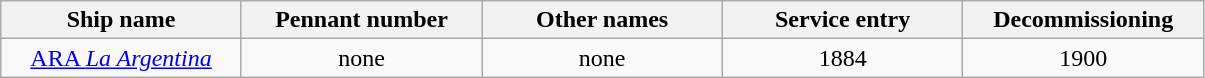<table class="wikitable">
<tr>
<th width="16%" align="left">Ship name</th>
<th width="16%" align="center">Pennant number</th>
<th width="16%" align="center">Other names</th>
<th width="16%" align="center">Service entry</th>
<th width="16%" align="center">Decommissioning</th>
</tr>
<tr>
<td align="center"><a href='#'>ARA <em>La Argentina</em></a></td>
<td align="center">none</td>
<td align="center">none</td>
<td align="center">1884</td>
<td align="center">1900</td>
</tr>
</table>
